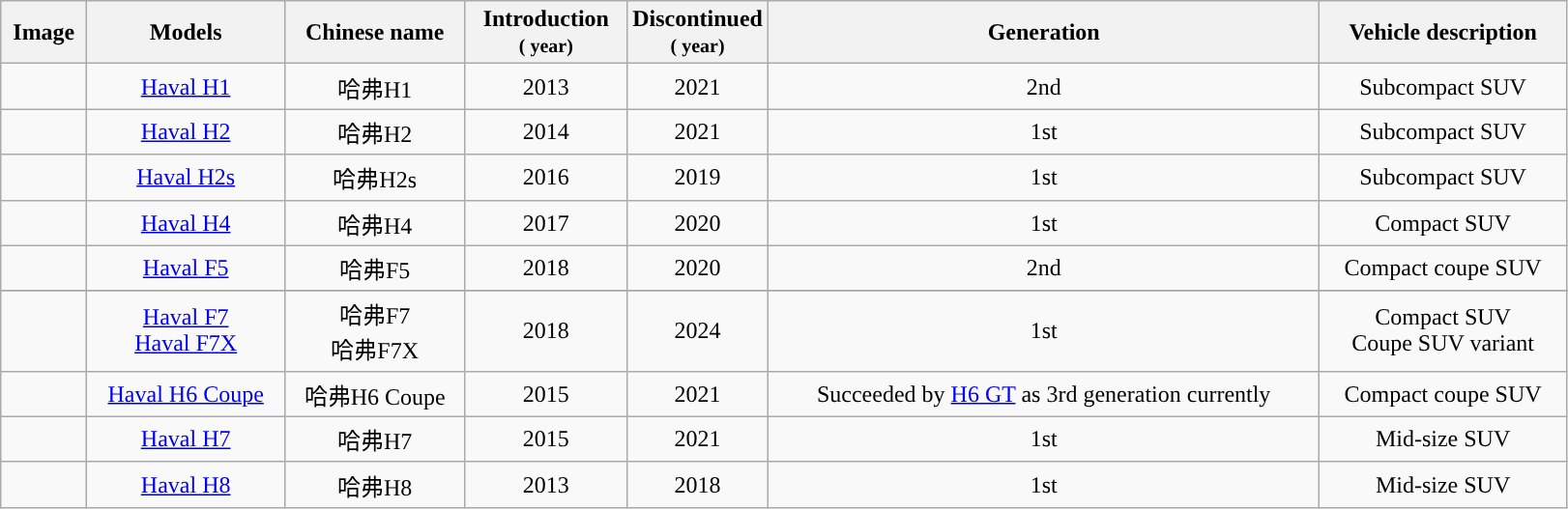<table class="wikitable sortable" style="text-align: center;">
<tr>
<th class="unsortable">Image</th>
<th>Models</th>
<th>Chinese name</th>
<th>Introduction<br><small>( year)</small></th>
<th width="9%">Discontinued<br><small>( year)</small></th>
<th>Generation</th>
<th>Vehicle description</th>
</tr>
<tr>
<td></td>
<td><a href='#'>Haval H1</a></td>
<td>哈弗H1</td>
<td>2013</td>
<td>2021</td>
<td>2nd</td>
<td>Subcompact SUV</td>
</tr>
<tr>
<td></td>
<td><a href='#'>Haval H2</a></td>
<td>哈弗H2</td>
<td>2014</td>
<td>2021</td>
<td>1st</td>
<td>Subcompact SUV</td>
</tr>
<tr>
<td></td>
<td><a href='#'>Haval H2s</a></td>
<td>哈弗H2s</td>
<td>2016</td>
<td>2019</td>
<td>1st</td>
<td>Subcompact SUV</td>
</tr>
<tr>
<td></td>
<td><a href='#'>Haval H4</a></td>
<td>哈弗H4</td>
<td>2017</td>
<td>2020</td>
<td>1st</td>
<td>Compact SUV</td>
</tr>
<tr>
<td></td>
<td><a href='#'>Haval F5</a></td>
<td>哈弗F5</td>
<td>2018</td>
<td>2020</td>
<td>2nd</td>
<td>Compact coupe SUV</td>
</tr>
<tr>
</tr>
<tr>
<td><br></td>
<td><a href='#'>Haval F7</a><br><a href='#'>Haval F7X</a></td>
<td>哈弗F7<br>哈弗F7X</td>
<td>2018</td>
<td>2024</td>
<td>1st</td>
<td>Compact SUV<br>Coupe SUV variant</td>
</tr>
<tr>
<td></td>
<td><a href='#'>Haval H6 Coupe</a></td>
<td>哈弗H6 Coupe</td>
<td>2015</td>
<td>2021</td>
<td>Succeeded by <a href='#'>H6 GT</a> as 3rd generation currently</td>
<td>Compact coupe SUV</td>
</tr>
<tr>
<td></td>
<td><a href='#'>Haval H7</a></td>
<td>哈弗H7</td>
<td>2015</td>
<td>2021</td>
<td>1st</td>
<td>Mid-size SUV</td>
</tr>
<tr>
<td></td>
<td><a href='#'>Haval H8</a></td>
<td>哈弗H8</td>
<td>2013</td>
<td>2018</td>
<td>1st</td>
<td>Mid-size SUV</td>
</tr>
</table>
